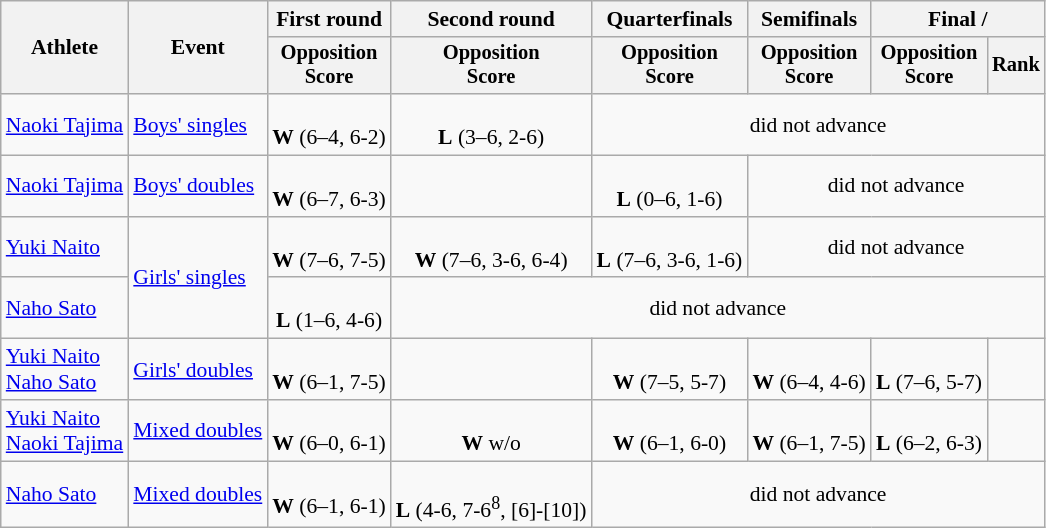<table class="wikitable" style="font-size:90%">
<tr>
<th rowspan=2>Athlete</th>
<th rowspan=2>Event</th>
<th colspan=1>First round</th>
<th colspan=1>Second round</th>
<th colspan=1>Quarterfinals</th>
<th colspan=1>Semifinals</th>
<th colspan=2>Final / </th>
</tr>
<tr style="font-size:95%">
<th>Opposition<br>Score</th>
<th>Opposition<br>Score</th>
<th>Opposition<br>Score</th>
<th>Opposition<br>Score</th>
<th>Opposition<br>Score</th>
<th>Rank</th>
</tr>
<tr align=center>
<td align=left><a href='#'>Naoki Tajima</a></td>
<td align=left><a href='#'>Boys' singles</a></td>
<td><br><strong>W</strong> (6–4, 6-2)</td>
<td><br><strong>L</strong> (3–6, 2-6)</td>
<td colspan=4>did not advance</td>
</tr>
<tr align=center>
<td align=left><a href='#'>Naoki Tajima</a><br></td>
<td align=left><a href='#'>Boys' doubles</a></td>
<td><br><strong>W</strong> (6–7, 6-3)</td>
<td></td>
<td><br><strong>L</strong> (0–6, 1-6)</td>
<td colspan=3>did not advance</td>
</tr>
<tr align=center>
<td align=left><a href='#'>Yuki Naito</a></td>
<td align=left rowspan=2><a href='#'>Girls' singles</a></td>
<td><br><strong>W</strong> (7–6, 7-5)</td>
<td><br><strong>W</strong> (7–6, 3-6, 6-4)</td>
<td><br><strong>L</strong> (7–6, 3-6, 1-6)</td>
<td colspan=3>did not advance</td>
</tr>
<tr align=center>
<td align=left><a href='#'>Naho Sato</a></td>
<td><br><strong>L</strong> (1–6, 4-6)</td>
<td colspan=5>did not advance</td>
</tr>
<tr align=center>
<td align=left><a href='#'>Yuki Naito</a><br><a href='#'>Naho Sato</a></td>
<td align=left><a href='#'>Girls' doubles</a></td>
<td><br><strong>W</strong> (6–1, 7-5)</td>
<td></td>
<td><br><strong>W</strong> (7–5, 5-7)</td>
<td><br><strong>W</strong> (6–4, 4-6)</td>
<td><br><strong>L</strong> (7–6, 5-7)</td>
<td></td>
</tr>
<tr align=center>
<td align=left><a href='#'>Yuki Naito</a><br><a href='#'>Naoki Tajima</a></td>
<td align=left><a href='#'>Mixed doubles</a></td>
<td><br><strong>W</strong> (6–0, 6-1)</td>
<td><br><strong>W</strong> w/o</td>
<td><br><strong>W</strong> (6–1, 6-0)</td>
<td><br><strong>W</strong> (6–1, 7-5)</td>
<td><br><strong>L</strong> (6–2, 6-3)</td>
<td></td>
</tr>
<tr align=center>
<td align=left><a href='#'>Naho Sato</a><br></td>
<td align=left><a href='#'>Mixed doubles</a></td>
<td><br><strong>W</strong> (6–1, 6-1)</td>
<td><br><strong>L</strong> (4-6, 7-6<sup>8</sup>, [6]-[10])</td>
<td colspan=4>did not advance</td>
</tr>
</table>
